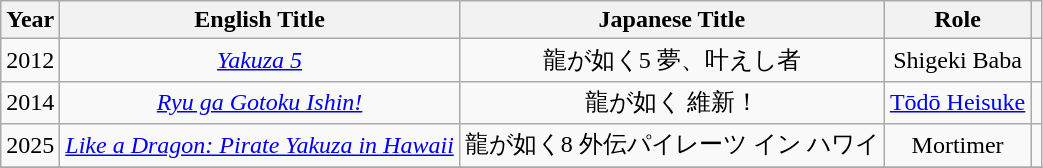<table class="wikitable sortable" style="text-align:center;">
<tr>
<th>Year</th>
<th>English Title</th>
<th>Japanese Title</th>
<th>Role</th>
<th class="unsortable"></th>
</tr>
<tr>
<td rowspan=1>2012</td>
<td><em><a href='#'>Yakuza 5</a></em></td>
<td>龍が如く5 夢、叶えし者</td>
<td>Shigeki Baba</td>
<td></td>
</tr>
<tr>
<td rowspan=1>2014</td>
<td><em><a href='#'>Ryu ga Gotoku Ishin!</a></em></td>
<td>龍が如く 維新！</td>
<td><a href='#'>Tōdō Heisuke</a></td>
<td></td>
</tr>
<tr>
<td rowspan=1>2025</td>
<td><em><a href='#'>Like a Dragon: Pirate Yakuza in Hawaii</a></em></td>
<td>龍が如く8 外伝パイレーツ イン ハワイ</td>
<td>Mortimer</td>
<td></td>
</tr>
<tr>
</tr>
</table>
